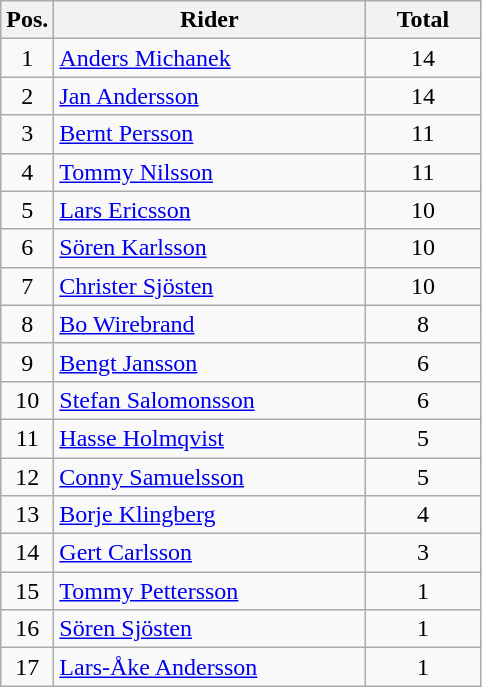<table class=wikitable>
<tr>
<th width=25px>Pos.</th>
<th width=200px>Rider</th>
<th width=70px>Total</th>
</tr>
<tr align=center >
<td>1</td>
<td align=left><a href='#'>Anders Michanek</a></td>
<td>14</td>
</tr>
<tr align=center >
<td>2</td>
<td align=left><a href='#'>Jan Andersson</a></td>
<td>14</td>
</tr>
<tr align=center >
<td>3</td>
<td align=left><a href='#'>Bernt Persson</a></td>
<td>11</td>
</tr>
<tr align=center >
<td>4</td>
<td align=left><a href='#'>Tommy Nilsson</a></td>
<td>11</td>
</tr>
<tr align=center >
<td>5</td>
<td align=left><a href='#'>Lars Ericsson</a></td>
<td>10</td>
</tr>
<tr align=center >
<td>6</td>
<td align=left><a href='#'>Sören Karlsson</a></td>
<td>10</td>
</tr>
<tr align=center >
<td>7</td>
<td align=left><a href='#'>Christer Sjösten</a></td>
<td>10</td>
</tr>
<tr align=center >
<td>8</td>
<td align=left><a href='#'>Bo Wirebrand</a></td>
<td>8</td>
</tr>
<tr align=center>
<td>9</td>
<td align=left><a href='#'>Bengt Jansson</a></td>
<td>6</td>
</tr>
<tr align=center>
<td>10</td>
<td align=left><a href='#'>Stefan Salomonsson</a></td>
<td>6</td>
</tr>
<tr align=center>
<td>11</td>
<td align=left><a href='#'>Hasse Holmqvist</a></td>
<td>5</td>
</tr>
<tr align=center>
<td>12</td>
<td align=left><a href='#'>Conny Samuelsson</a></td>
<td>5</td>
</tr>
<tr align=center>
<td>13</td>
<td align=left><a href='#'>Borje Klingberg</a></td>
<td>4</td>
</tr>
<tr align=center>
<td>14</td>
<td align=left><a href='#'>Gert Carlsson</a></td>
<td>3</td>
</tr>
<tr align=center>
<td>15</td>
<td align=left><a href='#'>Tommy Pettersson</a></td>
<td>1</td>
</tr>
<tr align=center>
<td>16</td>
<td align=left><a href='#'>Sören Sjösten</a></td>
<td>1</td>
</tr>
<tr align=center>
<td>17</td>
<td align=left><a href='#'>Lars-Åke Andersson</a></td>
<td>1</td>
</tr>
</table>
